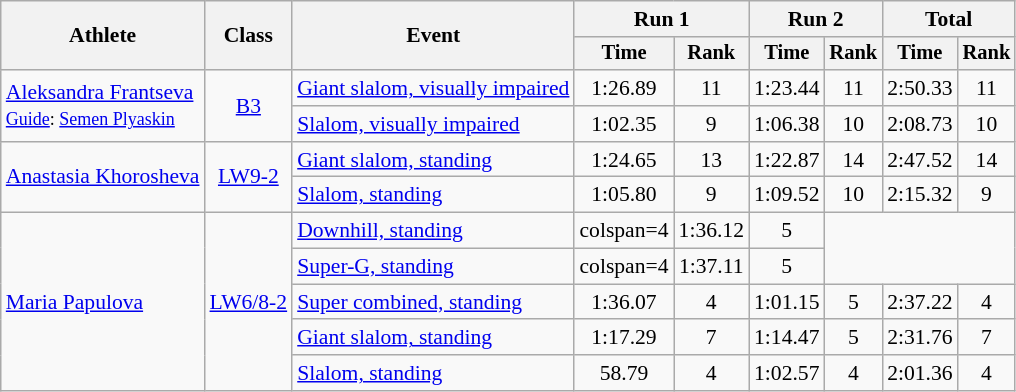<table class="wikitable" style="font-size:90%">
<tr>
<th rowspan=2>Athlete</th>
<th rowspan=2>Class</th>
<th rowspan=2>Event</th>
<th colspan=2>Run 1</th>
<th colspan=2>Run 2</th>
<th colspan=2>Total</th>
</tr>
<tr style="font-size:95%">
<th>Time</th>
<th>Rank</th>
<th>Time</th>
<th>Rank</th>
<th>Time</th>
<th>Rank</th>
</tr>
<tr align=center>
<td rowspan=2 align=left><a href='#'>Aleksandra Frantseva</a><br><small><a href='#'>Guide</a>: <a href='#'>Semen Plyaskin</a></small></td>
<td rowspan=2><a href='#'>B3</a></td>
<td align=left><a href='#'>Giant slalom, visually impaired</a></td>
<td>1:26.89</td>
<td>11</td>
<td>1:23.44</td>
<td>11</td>
<td>2:50.33</td>
<td>11</td>
</tr>
<tr align=center>
<td align=left><a href='#'>Slalom, visually impaired</a></td>
<td>1:02.35</td>
<td>9</td>
<td>1:06.38</td>
<td>10</td>
<td>2:08.73</td>
<td>10</td>
</tr>
<tr align=center>
<td rowspan=2 align=left><a href='#'>Anastasia Khorosheva</a></td>
<td rowspan=2><a href='#'>LW9-2</a></td>
<td align=left><a href='#'>Giant slalom, standing</a></td>
<td>1:24.65</td>
<td>13</td>
<td>1:22.87</td>
<td>14</td>
<td>2:47.52</td>
<td>14</td>
</tr>
<tr align=center>
<td align=left><a href='#'>Slalom, standing</a></td>
<td>1:05.80</td>
<td>9</td>
<td>1:09.52</td>
<td>10</td>
<td>2:15.32</td>
<td>9</td>
</tr>
<tr align=center>
<td rowspan=5 align=left><a href='#'>Maria Papulova</a></td>
<td rowspan=5><a href='#'>LW6/8-2</a></td>
<td align=left><a href='#'>Downhill, standing</a></td>
<td>colspan=4</td>
<td>1:36.12</td>
<td>5</td>
</tr>
<tr align=center>
<td align=left><a href='#'>Super-G, standing</a></td>
<td>colspan=4 </td>
<td>1:37.11</td>
<td>5</td>
</tr>
<tr align=center>
<td align=left><a href='#'>Super combined, standing</a></td>
<td>1:36.07</td>
<td>4</td>
<td>1:01.15</td>
<td>5</td>
<td>2:37.22</td>
<td>4</td>
</tr>
<tr align=center>
<td align=left><a href='#'>Giant slalom, standing</a></td>
<td>1:17.29</td>
<td>7</td>
<td>1:14.47</td>
<td>5</td>
<td>2:31.76</td>
<td>7</td>
</tr>
<tr align=center>
<td align=left><a href='#'>Slalom, standing</a></td>
<td>58.79</td>
<td>4</td>
<td>1:02.57</td>
<td>4</td>
<td>2:01.36</td>
<td>4</td>
</tr>
</table>
